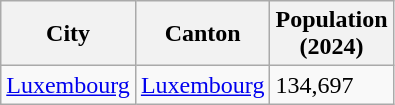<table class="wikitable sortable sticky-header col3right">
<tr>
<th>City</th>
<th>Canton</th>
<th>Population<br>(2024)</th>
</tr>
<tr>
<td><a href='#'>Luxembourg</a></td>
<td><a href='#'>Luxembourg</a></td>
<td>134,697</td>
</tr>
</table>
